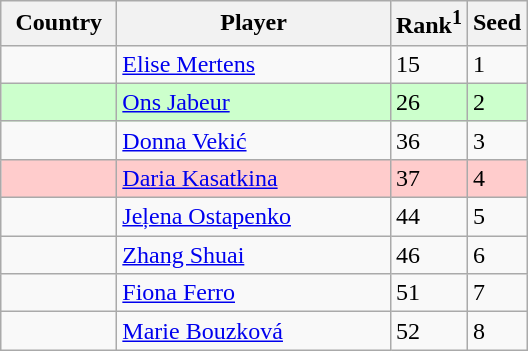<table class="wikitable" border="1">
<tr>
<th width="70">Country</th>
<th width="175">Player</th>
<th>Rank<sup>1</sup></th>
<th>Seed</th>
</tr>
<tr>
<td></td>
<td><a href='#'>Elise Mertens</a></td>
<td>15</td>
<td>1</td>
</tr>
<tr bgcolor=#cfc>
<td></td>
<td><a href='#'>Ons Jabeur</a></td>
<td>26</td>
<td>2</td>
</tr>
<tr>
<td></td>
<td><a href='#'>Donna Vekić</a></td>
<td>36</td>
<td>3</td>
</tr>
<tr bgcolor=#fcc>
<td></td>
<td><a href='#'>Daria Kasatkina</a></td>
<td>37</td>
<td>4</td>
</tr>
<tr>
<td></td>
<td><a href='#'>Jeļena Ostapenko</a></td>
<td>44</td>
<td>5</td>
</tr>
<tr>
<td></td>
<td><a href='#'>Zhang Shuai</a></td>
<td>46</td>
<td>6</td>
</tr>
<tr>
<td></td>
<td><a href='#'>Fiona Ferro</a></td>
<td>51</td>
<td>7</td>
</tr>
<tr>
<td></td>
<td><a href='#'>Marie Bouzková</a></td>
<td>52</td>
<td>8</td>
</tr>
</table>
